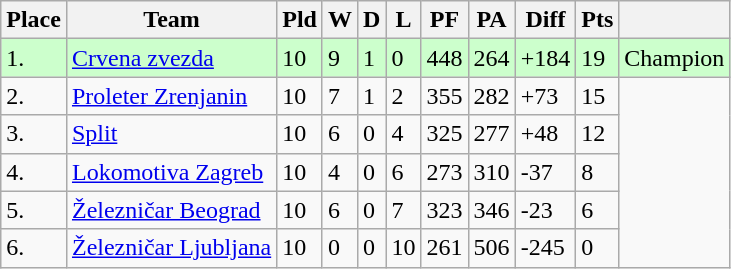<table class="wikitable">
<tr>
<th>Place</th>
<th>Team</th>
<th>Pld</th>
<th>W</th>
<th>D</th>
<th>L</th>
<th>PF</th>
<th>PA</th>
<th>Diff</th>
<th>Pts</th>
<th></th>
</tr>
<tr bgcolor=#ccffcc>
<td>1.</td>
<td><a href='#'>Crvena zvezda</a></td>
<td>10</td>
<td>9</td>
<td>1</td>
<td>0</td>
<td>448</td>
<td>264</td>
<td>+184</td>
<td>19</td>
<td rowspan="1">Champion</td>
</tr>
<tr>
<td>2.</td>
<td><a href='#'>Proleter Zrenjanin</a></td>
<td>10</td>
<td>7</td>
<td>1</td>
<td>2</td>
<td>355</td>
<td>282</td>
<td>+73</td>
<td>15</td>
<td rowspan="5"></td>
</tr>
<tr>
<td>3.</td>
<td><a href='#'>Split</a></td>
<td>10</td>
<td>6</td>
<td>0</td>
<td>4</td>
<td>325</td>
<td>277</td>
<td>+48</td>
<td>12</td>
</tr>
<tr>
<td>4.</td>
<td><a href='#'>Lokomotiva Zagreb</a></td>
<td>10</td>
<td>4</td>
<td>0</td>
<td>6</td>
<td>273</td>
<td>310</td>
<td>-37</td>
<td>8</td>
</tr>
<tr>
<td>5.</td>
<td><a href='#'>Železničar Beograd</a></td>
<td>10</td>
<td>6</td>
<td>0</td>
<td>7</td>
<td>323</td>
<td>346</td>
<td>-23</td>
<td>6</td>
</tr>
<tr>
<td>6.</td>
<td><a href='#'>Železničar Ljubljana</a></td>
<td>10</td>
<td>0</td>
<td>0</td>
<td>10</td>
<td>261</td>
<td>506</td>
<td>-245</td>
<td>0</td>
</tr>
</table>
